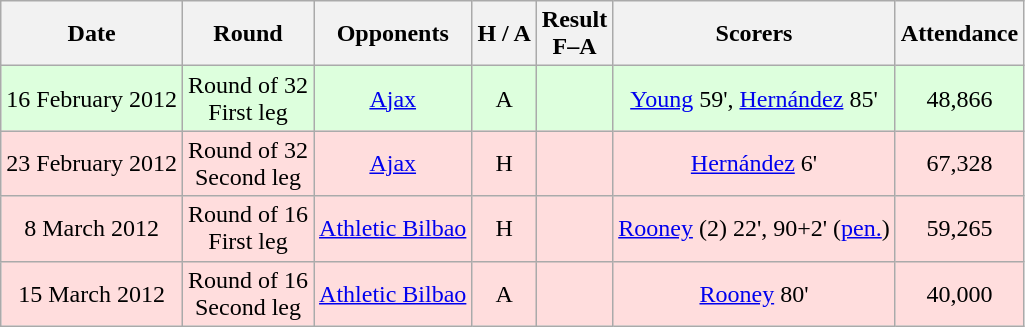<table class="wikitable" style="text-align:center">
<tr>
<th>Date</th>
<th>Round</th>
<th>Opponents</th>
<th>H / A</th>
<th>Result<br>F–A</th>
<th>Scorers</th>
<th>Attendance</th>
</tr>
<tr bgcolor="#ddffdd">
<td>16 February 2012</td>
<td>Round of 32<br>First leg</td>
<td><a href='#'>Ajax</a></td>
<td>A</td>
<td></td>
<td><a href='#'>Young</a> 59', <a href='#'>Hernández</a> 85'</td>
<td>48,866</td>
</tr>
<tr bgcolor="#ffdddd">
<td>23 February 2012</td>
<td>Round of 32<br>Second leg</td>
<td><a href='#'>Ajax</a></td>
<td>H</td>
<td></td>
<td><a href='#'>Hernández</a> 6'</td>
<td>67,328</td>
</tr>
<tr bgcolor="#ffdddd">
<td>8 March 2012</td>
<td>Round of 16<br>First leg</td>
<td><a href='#'>Athletic Bilbao</a></td>
<td>H</td>
<td></td>
<td><a href='#'>Rooney</a> (2) 22', 90+2' (<a href='#'>pen.</a>)</td>
<td>59,265</td>
</tr>
<tr bgcolor="#ffdddd">
<td>15 March 2012</td>
<td>Round of 16<br>Second leg</td>
<td><a href='#'>Athletic Bilbao</a></td>
<td>A</td>
<td></td>
<td><a href='#'>Rooney</a> 80'</td>
<td>40,000</td>
</tr>
</table>
